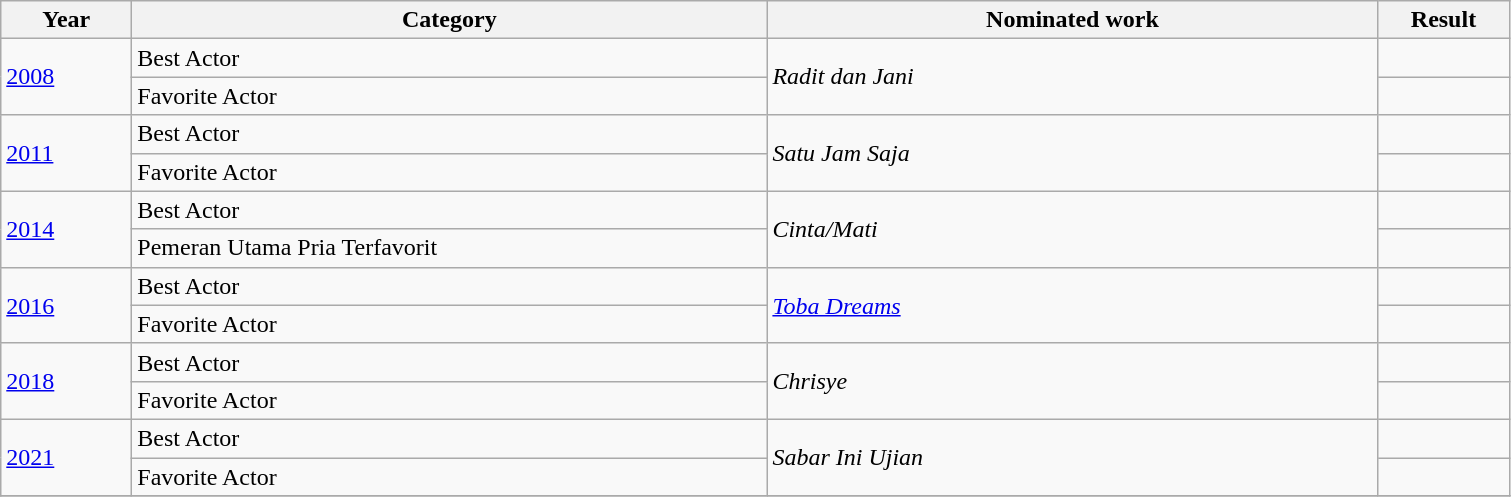<table class="wikitable">
<tr>
<th scope="col" style="width:5em;">Year</th>
<th scope="col" style="width:26em;">Category</th>
<th scope="col" style="width:25em;">Nominated work</th>
<th scope="col" style="width:5em;">Result</th>
</tr>
<tr>
<td rowspan= "2"><a href='#'>2008</a></td>
<td>Best Actor</td>
<td rowspan= "2"><em>Radit dan Jani</em></td>
<td></td>
</tr>
<tr>
<td>Favorite Actor</td>
<td></td>
</tr>
<tr>
<td rowspan= "2"><a href='#'>2011</a></td>
<td>Best Actor</td>
<td rowspan= "2"><em>Satu Jam Saja</em></td>
<td></td>
</tr>
<tr>
<td>Favorite Actor</td>
<td></td>
</tr>
<tr>
<td rowspan= "2"><a href='#'>2014</a></td>
<td>Best Actor</td>
<td rowspan= "2"><em>Cinta/Mati</em></td>
<td></td>
</tr>
<tr>
<td>Pemeran Utama Pria Terfavorit</td>
<td></td>
</tr>
<tr>
<td rowspan= "2"><a href='#'>2016</a></td>
<td>Best Actor</td>
<td rowspan= "2"><em><a href='#'>Toba Dreams</a></em></td>
<td></td>
</tr>
<tr>
<td>Favorite Actor</td>
<td></td>
</tr>
<tr>
<td rowspan= "2"><a href='#'>2018</a></td>
<td>Best Actor</td>
<td rowspan= "2"><em>Chrisye</em></td>
<td></td>
</tr>
<tr>
<td>Favorite Actor</td>
<td></td>
</tr>
<tr>
<td rowspan= "2"><a href='#'>2021</a></td>
<td>Best Actor</td>
<td rowspan= "2"><em>Sabar Ini Ujian</em></td>
<td></td>
</tr>
<tr>
<td>Favorite Actor</td>
<td></td>
</tr>
<tr>
</tr>
</table>
